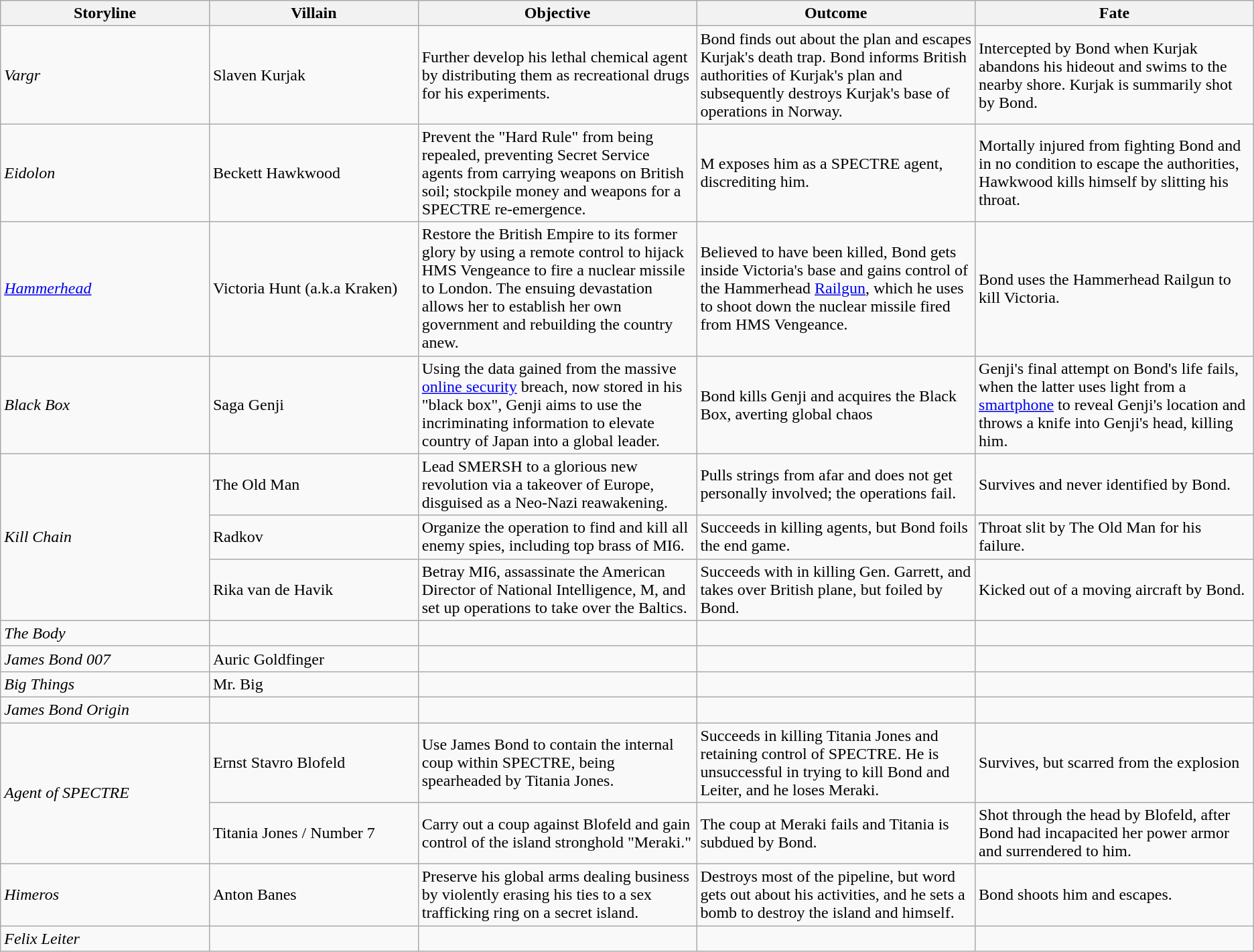<table class="wikitable">
<tr>
<th style="width: 16.5%">Storyline</th>
<th style="width: 16.5%">Villain</th>
<th style="width: 22%">Objective</th>
<th style="width: 22%">Outcome</th>
<th style="width: 22%">Fate</th>
</tr>
<tr>
<td><em>Vargr</em></td>
<td>Slaven Kurjak</td>
<td>Further develop his lethal chemical agent by distributing them as recreational drugs for his experiments.</td>
<td>Bond finds out about the plan and escapes Kurjak's death trap. Bond informs British authorities of Kurjak's plan and subsequently destroys Kurjak's base of operations in Norway.</td>
<td>Intercepted by Bond when Kurjak abandons his hideout and swims to the nearby shore. Kurjak is summarily shot by Bond.</td>
</tr>
<tr>
<td><em>Eidolon</em></td>
<td>Beckett Hawkwood</td>
<td>Prevent the "Hard Rule" from being repealed, preventing Secret Service agents from carrying weapons on British soil; stockpile money and weapons for a SPECTRE re-emergence.</td>
<td>M exposes him as a SPECTRE agent, discrediting him.</td>
<td>Mortally injured from fighting Bond and in no condition to escape the authorities, Hawkwood kills himself by slitting his throat.</td>
</tr>
<tr>
<td><em><a href='#'>Hammerhead</a></em></td>
<td>Victoria Hunt (a.k.a Kraken)</td>
<td>Restore the British Empire to its former glory by using a remote control to hijack HMS Vengeance to fire a nuclear missile to London. The ensuing devastation allows her to establish her own government and rebuilding the country anew.</td>
<td>Believed to have been killed, Bond gets inside Victoria's base and gains control of the Hammerhead <a href='#'>Railgun</a>, which he uses to shoot down the nuclear missile fired from HMS Vengeance.</td>
<td>Bond uses the Hammerhead Railgun to kill Victoria.</td>
</tr>
<tr>
<td><em> Black Box</em></td>
<td>Saga Genji</td>
<td>Using the data gained from the massive <a href='#'>online security</a> breach, now stored in his "black box", Genji aims to use the incriminating information to elevate country of Japan into a global leader.</td>
<td>Bond kills Genji and acquires the Black Box, averting global chaos</td>
<td>Genji's final attempt on Bond's life fails, when the latter uses light from a <a href='#'>smartphone</a> to reveal Genji's location and throws a knife into Genji's head, killing him.</td>
</tr>
<tr>
<td rowspan="3"><em>Kill Chain</em></td>
<td>The Old Man</td>
<td>Lead SMERSH to a glorious new revolution via a takeover of Europe, disguised as a Neo-Nazi reawakening.</td>
<td>Pulls strings from afar and does not get personally involved; the operations fail.</td>
<td>Survives and never identified by Bond.</td>
</tr>
<tr>
<td>Radkov</td>
<td>Organize the operation to find and kill all enemy spies, including top brass of MI6.</td>
<td>Succeeds in killing agents, but Bond foils the end game.</td>
<td>Throat slit by The Old Man for his failure.</td>
</tr>
<tr>
<td>Rika van de Havik</td>
<td>Betray MI6, assassinate the American Director of National Intelligence, M, and set up operations to take over the Baltics.</td>
<td>Succeeds with in killing Gen. Garrett, and takes over British plane, but foiled by Bond.</td>
<td>Kicked out of a moving aircraft by Bond.</td>
</tr>
<tr>
<td><em>The Body</em></td>
<td></td>
<td></td>
<td></td>
<td></td>
</tr>
<tr>
<td><em>James Bond 007</em></td>
<td>Auric Goldfinger</td>
<td></td>
<td></td>
<td></td>
</tr>
<tr>
<td><em>Big Things</em></td>
<td>Mr. Big</td>
<td></td>
<td></td>
<td></td>
</tr>
<tr>
<td><em>James Bond Origin</em></td>
<td></td>
<td></td>
<td></td>
<td></td>
</tr>
<tr>
<td rowspan="2"><em>Agent of SPECTRE</em></td>
<td>Ernst Stavro Blofeld</td>
<td>Use James Bond to contain the internal coup within SPECTRE, being spearheaded by Titania Jones.</td>
<td>Succeeds in killing Titania Jones and retaining control of SPECTRE. He is unsuccessful in trying to kill Bond and Leiter, and he loses Meraki.</td>
<td>Survives, but scarred from the explosion</td>
</tr>
<tr>
<td>Titania Jones / Number 7</td>
<td>Carry out a coup against Blofeld and gain control of the island stronghold "Meraki."</td>
<td>The coup at Meraki fails and Titania is subdued by Bond.</td>
<td>Shot through the head by Blofeld, after Bond had incapacited her power armor and surrendered to him.</td>
</tr>
<tr>
<td rowspan="1"><em>  Himeros </em></td>
<td>Anton Banes</td>
<td>Preserve his global arms dealing business by violently erasing his ties to a sex trafficking ring on a secret island.</td>
<td>Destroys most of the pipeline, but word gets out about his activities, and he sets a bomb to destroy the island and himself.</td>
<td>Bond shoots him and escapes.</td>
</tr>
<tr>
<td><em>Felix Leiter</em></td>
<td></td>
<td></td>
<td></td>
<td></td>
</tr>
</table>
